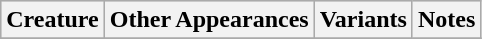<table class="wikitable">
<tr bgcolor="#CCCCCC">
<th>Creature</th>
<th>Other Appearances</th>
<th>Variants</th>
<th>Notes</th>
</tr>
<tr>
</tr>
</table>
